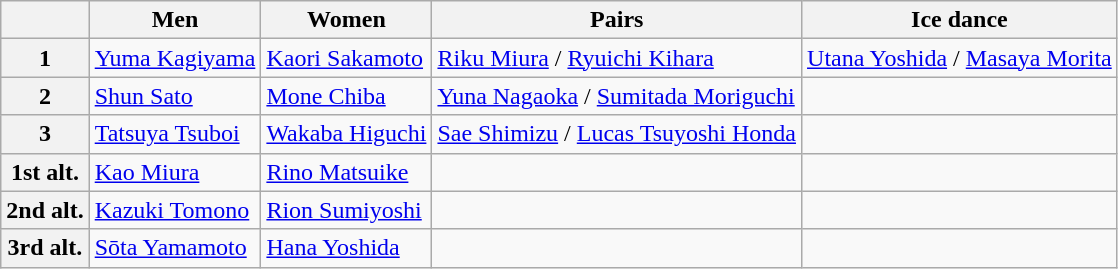<table class="wikitable">
<tr>
<th></th>
<th>Men</th>
<th>Women</th>
<th>Pairs</th>
<th>Ice dance</th>
</tr>
<tr>
<th>1</th>
<td><a href='#'>Yuma Kagiyama</a></td>
<td><a href='#'>Kaori Sakamoto</a></td>
<td><a href='#'>Riku Miura</a> / <a href='#'>Ryuichi Kihara</a></td>
<td><a href='#'>Utana Yoshida</a> / <a href='#'>Masaya Morita</a></td>
</tr>
<tr>
<th>2</th>
<td><a href='#'>Shun Sato</a></td>
<td><a href='#'>Mone Chiba</a></td>
<td><a href='#'>Yuna Nagaoka</a> / <a href='#'>Sumitada Moriguchi</a></td>
<td></td>
</tr>
<tr>
<th>3</th>
<td><a href='#'>Tatsuya Tsuboi</a></td>
<td><a href='#'>Wakaba Higuchi</a></td>
<td><a href='#'>Sae Shimizu</a> / <a href='#'>Lucas Tsuyoshi Honda</a></td>
<td></td>
</tr>
<tr>
<th>1st alt.</th>
<td><a href='#'>Kao Miura</a></td>
<td><a href='#'>Rino Matsuike</a></td>
<td></td>
<td></td>
</tr>
<tr>
<th>2nd alt.</th>
<td><a href='#'>Kazuki Tomono</a></td>
<td><a href='#'>Rion Sumiyoshi</a></td>
<td></td>
<td></td>
</tr>
<tr>
<th>3rd alt.</th>
<td><a href='#'>Sōta Yamamoto</a></td>
<td><a href='#'>Hana Yoshida</a></td>
<td></td>
<td></td>
</tr>
</table>
